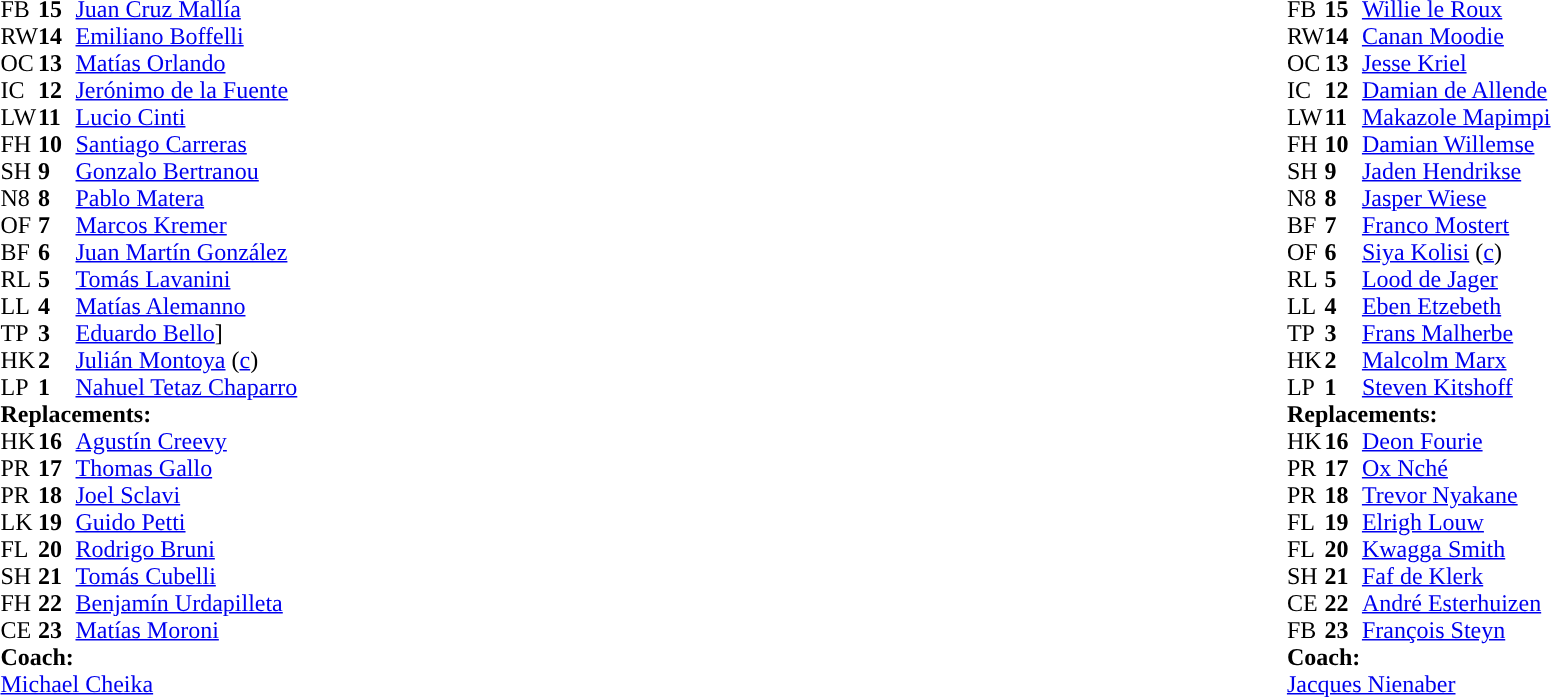<table style="width:100%">
<tr>
<td style="vertical-align:top;width:50%"><br><table cellspacing="0" cellpadding="0">
<tr>
<th width="25"></th>
<th width="25"></th>
</tr>
<tr>
<td>FB</td>
<td><strong>15</strong></td>
<td><a href='#'>Juan Cruz Mallía</a></td>
</tr>
<tr>
<td>RW</td>
<td><strong>14</strong></td>
<td><a href='#'>Emiliano Boffelli</a></td>
</tr>
<tr>
<td>OC</td>
<td><strong>13</strong></td>
<td><a href='#'>Matías Orlando</a></td>
</tr>
<tr>
<td>IC</td>
<td><strong>12</strong></td>
<td><a href='#'>Jerónimo de la Fuente</a></td>
</tr>
<tr>
<td>LW</td>
<td><strong>11</strong></td>
<td><a href='#'>Lucio Cinti</a></td>
<td></td>
<td></td>
</tr>
<tr>
<td>FH</td>
<td><strong>10</strong></td>
<td><a href='#'>Santiago Carreras</a></td>
<td></td>
<td></td>
</tr>
<tr>
<td>SH</td>
<td><strong>9</strong></td>
<td><a href='#'>Gonzalo Bertranou</a></td>
<td></td>
<td></td>
</tr>
<tr>
<td>N8</td>
<td><strong>8</strong></td>
<td><a href='#'>Pablo Matera</a></td>
</tr>
<tr>
<td>OF</td>
<td><strong>7</strong></td>
<td><a href='#'>Marcos Kremer</a></td>
</tr>
<tr>
<td>BF</td>
<td><strong>6</strong></td>
<td><a href='#'>Juan Martín González</a></td>
<td></td>
<td></td>
</tr>
<tr>
<td>RL</td>
<td><strong>5</strong></td>
<td><a href='#'>Tomás Lavanini</a></td>
</tr>
<tr>
<td>LL</td>
<td><strong>4</strong></td>
<td><a href='#'>Matías Alemanno</a></td>
<td></td>
<td></td>
</tr>
<tr>
<td>TP</td>
<td><strong>3</strong></td>
<td><a href='#'>Eduardo Bello</a>]</td>
<td></td>
<td></td>
</tr>
<tr>
<td>HK</td>
<td><strong>2</strong></td>
<td><a href='#'>Julián Montoya</a> (<a href='#'>c</a>)</td>
<td></td>
<td></td>
</tr>
<tr>
<td>LP</td>
<td><strong>1</strong></td>
<td><a href='#'>Nahuel Tetaz Chaparro</a></td>
<td></td>
<td></td>
</tr>
<tr>
<td colspan="3"><strong>Replacements:</strong></td>
</tr>
<tr>
<td>HK</td>
<td><strong>16</strong></td>
<td><a href='#'>Agustín Creevy</a></td>
<td></td>
<td></td>
</tr>
<tr>
<td>PR</td>
<td><strong>17</strong></td>
<td><a href='#'>Thomas Gallo</a></td>
<td></td>
<td></td>
</tr>
<tr>
<td>PR</td>
<td><strong>18</strong></td>
<td><a href='#'>Joel Sclavi</a></td>
<td></td>
<td></td>
</tr>
<tr>
<td>LK</td>
<td><strong>19</strong></td>
<td><a href='#'>Guido Petti</a></td>
<td></td>
<td></td>
</tr>
<tr>
<td>FL</td>
<td><strong>20</strong></td>
<td><a href='#'>Rodrigo Bruni</a></td>
<td></td>
<td></td>
</tr>
<tr>
<td>SH</td>
<td><strong>21</strong></td>
<td><a href='#'>Tomás Cubelli</a></td>
<td></td>
<td></td>
</tr>
<tr>
<td>FH</td>
<td><strong>22</strong></td>
<td><a href='#'>Benjamín Urdapilleta</a></td>
<td></td>
<td></td>
</tr>
<tr>
<td>CE</td>
<td><strong>23</strong></td>
<td><a href='#'>Matías Moroni</a></td>
<td></td>
<td></td>
</tr>
<tr>
<td colspan="3"><strong>Coach:</strong></td>
</tr>
<tr>
<td colspan="3"> <a href='#'>Michael Cheika</a></td>
</tr>
</table>
</td>
<td style="vertical-align:top"></td>
<td style="vertical-align:top;width:50%"><br><table cellspacing="0" cellpadding="0" style="margin:auto">
<tr>
<th width="25"></th>
<th width="25"></th>
</tr>
<tr>
<td>FB</td>
<td><strong>15</strong></td>
<td><a href='#'>Willie le Roux</a></td>
<td></td>
</tr>
<tr>
<td>RW</td>
<td><strong>14</strong></td>
<td><a href='#'>Canan Moodie</a></td>
</tr>
<tr>
<td>OC</td>
<td><strong>13</strong></td>
<td><a href='#'>Jesse Kriel</a></td>
<td></td>
<td></td>
</tr>
<tr>
<td>IC</td>
<td><strong>12</strong></td>
<td><a href='#'>Damian de Allende</a></td>
</tr>
<tr>
<td>LW</td>
<td><strong>11</strong></td>
<td><a href='#'>Makazole Mapimpi</a></td>
</tr>
<tr>
<td>FH</td>
<td><strong>10</strong></td>
<td><a href='#'>Damian Willemse</a></td>
<td></td>
<td></td>
</tr>
<tr>
<td>SH</td>
<td><strong>9</strong></td>
<td><a href='#'>Jaden Hendrikse</a></td>
<td></td>
<td></td>
</tr>
<tr>
<td>N8</td>
<td><strong>8</strong></td>
<td><a href='#'>Jasper Wiese</a></td>
<td></td>
<td></td>
</tr>
<tr>
<td>BF</td>
<td><strong>7</strong></td>
<td><a href='#'>Franco Mostert</a></td>
</tr>
<tr>
<td>OF</td>
<td><strong>6</strong></td>
<td><a href='#'>Siya Kolisi</a> (<a href='#'>c</a>)</td>
<td></td>
<td></td>
</tr>
<tr>
<td>RL</td>
<td><strong>5</strong></td>
<td><a href='#'>Lood de Jager</a></td>
<td></td>
<td></td>
</tr>
<tr>
<td>LL</td>
<td><strong>4</strong></td>
<td><a href='#'>Eben Etzebeth</a></td>
</tr>
<tr>
<td>TP</td>
<td><strong>3</strong></td>
<td><a href='#'>Frans Malherbe</a></td>
<td></td>
<td></td>
</tr>
<tr>
<td>HK</td>
<td><strong>2</strong></td>
<td><a href='#'>Malcolm Marx</a></td>
</tr>
<tr>
<td>LP</td>
<td><strong>1</strong></td>
<td><a href='#'>Steven Kitshoff</a></td>
<td></td>
<td></td>
</tr>
<tr>
<td colspan="3"><strong>Replacements:</strong></td>
</tr>
<tr>
<td>HK</td>
<td><strong>16</strong></td>
<td><a href='#'>Deon Fourie</a></td>
<td></td>
<td></td>
</tr>
<tr>
<td>PR</td>
<td><strong>17</strong></td>
<td><a href='#'>Ox Nché</a></td>
<td></td>
<td></td>
</tr>
<tr>
<td>PR</td>
<td><strong>18</strong></td>
<td><a href='#'>Trevor Nyakane</a></td>
<td></td>
<td></td>
</tr>
<tr>
<td>FL</td>
<td><strong>19</strong></td>
<td><a href='#'>Elrigh Louw</a></td>
<td></td>
<td></td>
</tr>
<tr>
<td>FL</td>
<td><strong>20</strong></td>
<td><a href='#'>Kwagga Smith</a></td>
<td></td>
<td></td>
</tr>
<tr>
<td>SH</td>
<td><strong>21</strong></td>
<td><a href='#'>Faf de Klerk</a></td>
<td></td>
<td></td>
</tr>
<tr>
<td>CE</td>
<td><strong>22</strong></td>
<td><a href='#'>André Esterhuizen</a></td>
<td></td>
<td></td>
</tr>
<tr>
<td>FB</td>
<td><strong>23</strong></td>
<td><a href='#'>François Steyn</a></td>
<td></td>
<td></td>
</tr>
<tr>
<td colspan="3"><strong>Coach:</strong></td>
</tr>
<tr>
<td colspan="3"> <a href='#'>Jacques Nienaber</a></td>
</tr>
</table>
</td>
</tr>
</table>
